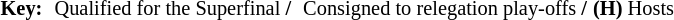<table style="font-size: 85%;">
<tr>
<td height=5></td>
</tr>
<tr>
<td><strong>Key:</strong></td>
<td></td>
<td>Qualified for the Superfinal <strong>/</strong></td>
<td></td>
<td>Consigned to relegation play-offs <strong>/</strong></td>
<td><strong>(H)</strong> Hosts</td>
</tr>
</table>
